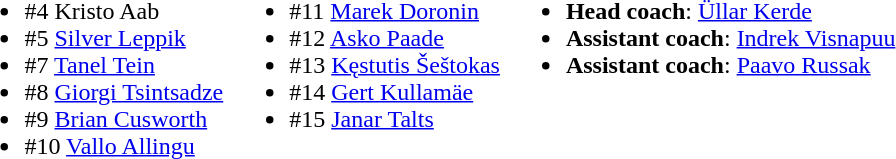<table>
<tr valign="top">
<td><br><ul><li>#4  Kristo Aab</li><li>#5  <a href='#'>Silver Leppik</a></li><li>#7  <a href='#'>Tanel Tein</a></li><li>#8  <a href='#'>Giorgi Tsintsadze</a></li><li>#9  <a href='#'>Brian Cusworth</a></li><li>#10  <a href='#'>Vallo Allingu</a></li></ul></td>
<td><br><ul><li>#11  <a href='#'>Marek Doronin</a></li><li>#12  <a href='#'>Asko Paade</a></li><li>#13  <a href='#'>Kęstutis Šeštokas</a></li><li>#14  <a href='#'>Gert Kullamäe</a></li><li>#15  <a href='#'>Janar Talts</a></li></ul></td>
<td><br><ul><li><strong>Head coach</strong>:  <a href='#'>Üllar Kerde</a></li><li><strong>Assistant coach</strong>:  <a href='#'>Indrek Visnapuu</a></li><li><strong>Assistant coach</strong>:  <a href='#'>Paavo Russak</a></li></ul></td>
</tr>
</table>
